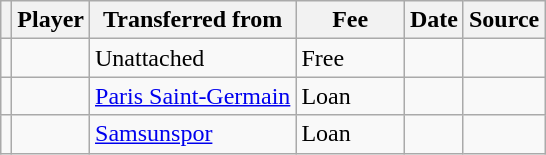<table class="wikitable plainrowheaders sortable">
<tr>
<th></th>
<th scope="col">Player</th>
<th>Transferred from</th>
<th style="width: 65px;">Fee</th>
<th scope="col">Date</th>
<th scope="col">Source</th>
</tr>
<tr>
<td align="center"></td>
<td></td>
<td>Unattached</td>
<td>Free</td>
<td></td>
<td></td>
</tr>
<tr>
<td align="center"></td>
<td></td>
<td> <a href='#'>Paris Saint-Germain</a></td>
<td>Loan</td>
<td></td>
<td></td>
</tr>
<tr>
<td align="center"></td>
<td></td>
<td> <a href='#'>Samsunspor</a></td>
<td>Loan</td>
<td></td>
<td></td>
</tr>
</table>
